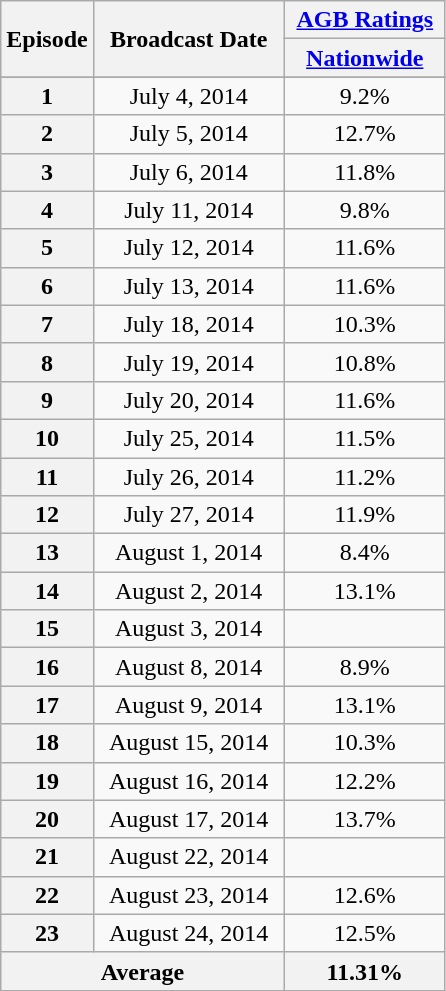<table class=wikitable style="text-align:center; font-size:100%;" ;>
<tr>
<th rowspan="2" width=40>Episode</th>
<th rowspan="2" width=120>Broadcast Date</th>
<th colspan="1"><a href='#'>AGB Ratings</a></th>
</tr>
<tr>
<th width=100><a href='#'>Nationwide</a></th>
</tr>
<tr>
</tr>
<tr>
<th>1</th>
<td>July 4, 2014</td>
<td>9.2%</td>
</tr>
<tr>
<th>2</th>
<td>July 5, 2014</td>
<td>12.7%</td>
</tr>
<tr>
<th>3</th>
<td>July 6, 2014</td>
<td>11.8%</td>
</tr>
<tr>
<th>4</th>
<td>July 11, 2014</td>
<td>9.8%</td>
</tr>
<tr>
<th>5</th>
<td>July 12, 2014</td>
<td>11.6%</td>
</tr>
<tr>
<th>6</th>
<td>July 13, 2014</td>
<td>11.6%</td>
</tr>
<tr>
<th>7</th>
<td>July 18, 2014</td>
<td>10.3%</td>
</tr>
<tr>
<th>8</th>
<td>July 19, 2014</td>
<td>10.8%</td>
</tr>
<tr>
<th>9</th>
<td>July 20, 2014</td>
<td>11.6%</td>
</tr>
<tr>
<th>10</th>
<td>July 25, 2014</td>
<td>11.5%</td>
</tr>
<tr>
<th>11</th>
<td>July 26, 2014</td>
<td>11.2%</td>
</tr>
<tr>
<th>12</th>
<td>July 27, 2014</td>
<td>11.9%</td>
</tr>
<tr>
<th>13</th>
<td>August 1, 2014</td>
<td>8.4%</td>
</tr>
<tr>
<th>14</th>
<td>August 2, 2014</td>
<td>13.1%</td>
</tr>
<tr>
<th>15</th>
<td>August 3, 2014</td>
<td></td>
</tr>
<tr>
<th>16</th>
<td>August 8, 2014</td>
<td>8.9%</td>
</tr>
<tr>
<th>17</th>
<td>August 9, 2014</td>
<td>13.1%</td>
</tr>
<tr>
<th>18</th>
<td>August 15, 2014</td>
<td>10.3%</td>
</tr>
<tr>
<th>19</th>
<td>August 16, 2014</td>
<td>12.2%</td>
</tr>
<tr>
<th>20</th>
<td>August 17, 2014</td>
<td>13.7%</td>
</tr>
<tr>
<th>21</th>
<td>August 22, 2014</td>
<td></td>
</tr>
<tr>
<th>22</th>
<td>August 23, 2014</td>
<td>12.6%</td>
</tr>
<tr>
<th>23</th>
<td>August 24, 2014</td>
<td>12.5%</td>
</tr>
<tr>
<th colspan=2>Average</th>
<th>11.31%</th>
</tr>
</table>
